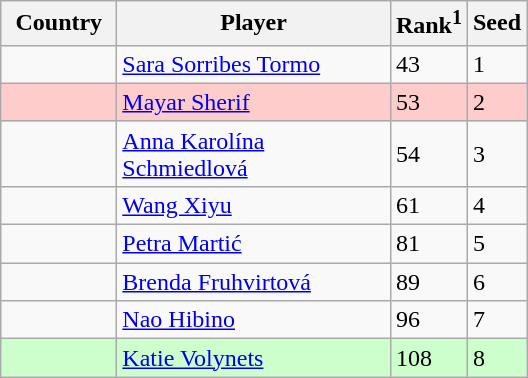<table class="sortable wikitable">
<tr>
<th width="70">Country</th>
<th width="175">Player</th>
<th>Rank<sup>1</sup></th>
<th>Seed</th>
</tr>
<tr>
<td></td>
<td><a href='#'>Sara Sorribes Tormo</a></td>
<td>43</td>
<td>1</td>
</tr>
<tr style="background:#fcc;">
<td></td>
<td><a href='#'>Mayar Sherif</a></td>
<td>53</td>
<td>2</td>
</tr>
<tr>
<td></td>
<td><a href='#'>Anna Karolína Schmiedlová</a></td>
<td>54</td>
<td>3</td>
</tr>
<tr>
<td></td>
<td><a href='#'>Wang Xiyu</a></td>
<td>61</td>
<td>4</td>
</tr>
<tr>
<td></td>
<td><a href='#'>Petra Martić</a></td>
<td>81</td>
<td>5</td>
</tr>
<tr>
<td></td>
<td><a href='#'>Brenda Fruhvirtová</a></td>
<td>89</td>
<td>6</td>
</tr>
<tr>
<td></td>
<td><a href='#'>Nao Hibino</a></td>
<td>96</td>
<td>7</td>
</tr>
<tr style="background:#cfc;">
<td></td>
<td><a href='#'>Katie Volynets</a></td>
<td>108</td>
<td>8</td>
</tr>
</table>
